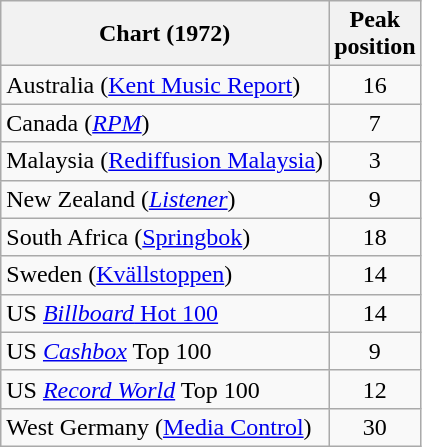<table class="wikitable sortable">
<tr>
<th>Chart (1972)</th>
<th>Peak<br>position</th>
</tr>
<tr>
<td>Australia (<a href='#'>Kent Music Report</a>)</td>
<td style="text-align:center">16</td>
</tr>
<tr>
<td>Canada (<a href='#'><em>RPM</em></a>)</td>
<td style="text-align:center;">7</td>
</tr>
<tr>
<td>Malaysia (<a href='#'>Rediffusion Malaysia</a>)</td>
<td align="center">3</td>
</tr>
<tr>
<td>New Zealand (<em><a href='#'>Listener</a></em>)</td>
<td style="text-align:center;">9</td>
</tr>
<tr>
<td>South Africa (<a href='#'>Springbok</a>)</td>
<td align="center">18</td>
</tr>
<tr>
<td>Sweden (<a href='#'>Kvällstoppen</a>)</td>
<td style="text-align:center;">14</td>
</tr>
<tr>
<td>US <a href='#'><em>Billboard</em> Hot 100</a></td>
<td style="text-align:center;">14</td>
</tr>
<tr>
<td>US <em><a href='#'>Cashbox</a></em> Top 100</td>
<td style="text-align:center;">9</td>
</tr>
<tr>
<td>US <em><a href='#'>Record World</a></em> Top 100</td>
<td style="text-align:center;">12</td>
</tr>
<tr>
<td>West Germany (<a href='#'>Media Control</a>)</td>
<td style="text-align:center;">30</td>
</tr>
</table>
